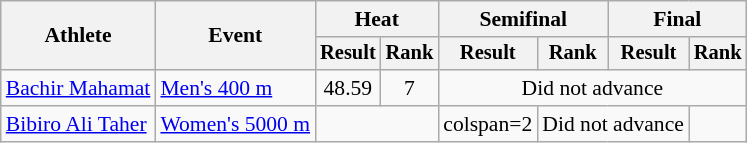<table class="wikitable" style="font-size:90%">
<tr>
<th rowspan="2">Athlete</th>
<th rowspan="2">Event</th>
<th colspan="2">Heat</th>
<th colspan="2">Semifinal</th>
<th colspan="2">Final</th>
</tr>
<tr style="font-size:95%">
<th>Result</th>
<th>Rank</th>
<th>Result</th>
<th>Rank</th>
<th>Result</th>
<th>Rank</th>
</tr>
<tr align=center>
<td align=left><a href='#'>Bachir Mahamat</a></td>
<td align=left><a href='#'>Men's 400 m</a></td>
<td>48.59</td>
<td>7</td>
<td colspan=4>Did not advance</td>
</tr>
<tr align=center>
<td align=left><a href='#'>Bibiro Ali Taher</a></td>
<td align=left><a href='#'>Women's 5000 m</a></td>
<td colspan=2></td>
<td>colspan=2 </td>
<td colspan=2>Did not advance</td>
</tr>
</table>
